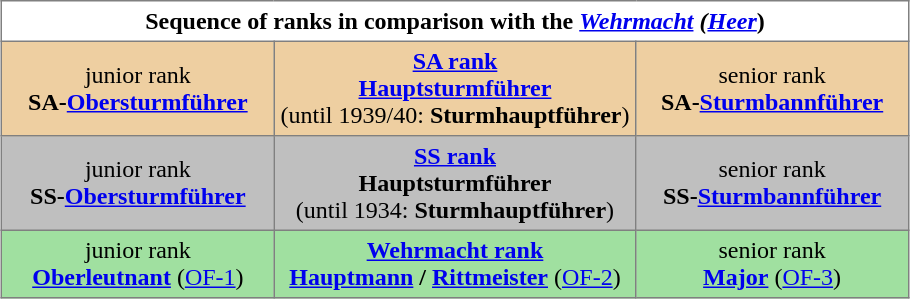<table class="toccolours" border="1" cellpadding="4" cellspacing="0" style="border-collapse: collapse; margin: 0.5em auto; clear: both;">
<tr align=center>
<th colspan=3>Sequence of ranks in comparison with the <em><a href='#'>Wehrmacht</a> (<a href='#'>Heer</a></em>)</th>
</tr>
<tr bgcolor="#EECFA1">
<td width="30%" align="center">junior rank<br><strong>SA-<a href='#'>Obersturmführer</a></strong></td>
<td width="40%" align="center"> <strong><a href='#'>SA rank</a></strong><br><strong><a href='#'>Hauptsturmführer</a></strong><br>(until 1939/40: <strong>Sturmhauptführer</strong>)</td>
<td width="30%" align="center">senior rank<br><strong>SA-<a href='#'>Sturmbannführer</a></strong></td>
</tr>
<tr bgcolor="#bfbfbf">
<td width="30%" align="center">junior rank<br><strong>SS-<a href='#'>Obersturmführer</a></strong></td>
<td width="40%" align="center"> <strong><a href='#'>SS rank</a></strong><br><strong>Hauptsturmführer</strong><br>(until 1934: <strong>Sturmhauptführer</strong>)</td>
<td width="30%" align="center">senior rank<br><strong>SS-<a href='#'>Sturmbannführer</a></strong></td>
</tr>
<tr bgcolor="#A0E0A0">
<td width="30%" align="center">junior rank<br><strong><a href='#'>Oberleutnant</a></strong> (<a href='#'>OF-1</a>)</td>
<td width="40%" align="center"> <strong><a href='#'>Wehrmacht rank</a></strong><br><strong><a href='#'>Hauptmann</a> / <a href='#'>Rittmeister</a></strong> (<a href='#'>OF-2</a>)</td>
<td width="30%" align="center">senior rank<br><strong><a href='#'>Major</a></strong> (<a href='#'>OF-3</a>)</td>
</tr>
</table>
